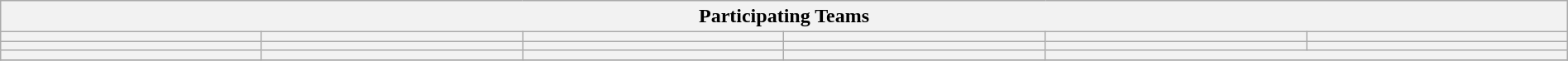<table class="wikitable" style="width:100%;">
<tr>
<th colspan=6><strong>Participating Teams</strong></th>
</tr>
<tr>
<th style="width:16.6%;"></th>
<th style="width:16.7%;"></th>
<th style="width:16.7%;"></th>
<th style="width:16.7%;"></th>
<th style="width:16.7%;"></th>
<th style="width:16.6%;"></th>
</tr>
<tr>
<th style="width:16.6%;"></th>
<th style="width:16.7%;"></th>
<th style="width:16.7%;"></th>
<th style="width:16.7%;"></th>
<th style="width:16.7%;"></th>
<th style="width:16.6%;"></th>
</tr>
<tr>
<th style="width:16.6%;"></th>
<th style="width:16.7%;"></th>
<th style="width:16.7%;"></th>
<th style="width:16.7%;"></th>
<th style="width:33.3%;" colspan=2></th>
</tr>
<tr>
</tr>
</table>
